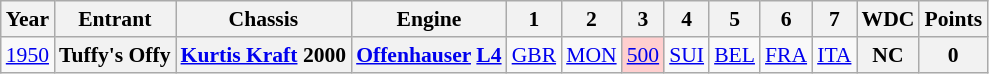<table class="wikitable" style="text-align:center; font-size:90%">
<tr>
<th>Year</th>
<th>Entrant</th>
<th>Chassis</th>
<th>Engine</th>
<th>1</th>
<th>2</th>
<th>3</th>
<th>4</th>
<th>5</th>
<th>6</th>
<th>7</th>
<th>WDC</th>
<th>Points</th>
</tr>
<tr>
<td><a href='#'>1950</a></td>
<th>Tuffy's Offy</th>
<th><a href='#'>Kurtis Kraft</a> 2000</th>
<th><a href='#'>Offenhauser</a> <a href='#'>L4</a></th>
<td><a href='#'>GBR</a></td>
<td><a href='#'>MON</a></td>
<td style="background:#FFCFCF;"><a href='#'>500</a><br></td>
<td><a href='#'>SUI</a></td>
<td><a href='#'>BEL</a></td>
<td><a href='#'>FRA</a></td>
<td><a href='#'>ITA</a></td>
<th>NC</th>
<th>0</th>
</tr>
</table>
